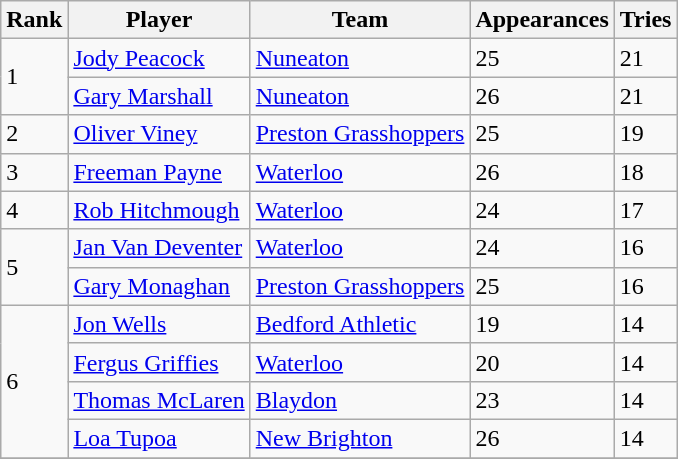<table class="wikitable">
<tr>
<th>Rank</th>
<th>Player</th>
<th>Team</th>
<th>Appearances</th>
<th>Tries</th>
</tr>
<tr>
<td rowspan=2>1</td>
<td> <a href='#'>Jody Peacock</a></td>
<td><a href='#'>Nuneaton</a></td>
<td>25</td>
<td>21</td>
</tr>
<tr>
<td> <a href='#'>Gary Marshall</a></td>
<td><a href='#'>Nuneaton</a></td>
<td>26</td>
<td>21</td>
</tr>
<tr>
<td>2</td>
<td> <a href='#'>Oliver Viney</a></td>
<td><a href='#'>Preston Grasshoppers</a></td>
<td>25</td>
<td>19</td>
</tr>
<tr>
<td>3</td>
<td> <a href='#'>Freeman Payne</a></td>
<td><a href='#'>Waterloo</a></td>
<td>26</td>
<td>18</td>
</tr>
<tr>
<td>4</td>
<td> <a href='#'>Rob Hitchmough</a></td>
<td><a href='#'>Waterloo</a></td>
<td>24</td>
<td>17</td>
</tr>
<tr>
<td rowspan=2>5</td>
<td> <a href='#'>Jan Van Deventer</a></td>
<td><a href='#'>Waterloo</a></td>
<td>24</td>
<td>16</td>
</tr>
<tr>
<td> <a href='#'>Gary Monaghan</a></td>
<td><a href='#'>Preston Grasshoppers</a></td>
<td>25</td>
<td>16</td>
</tr>
<tr>
<td rowspan=4>6</td>
<td> <a href='#'>Jon Wells</a></td>
<td><a href='#'>Bedford Athletic</a></td>
<td>19</td>
<td>14</td>
</tr>
<tr>
<td> <a href='#'>Fergus Griffies</a></td>
<td><a href='#'>Waterloo</a></td>
<td>20</td>
<td>14</td>
</tr>
<tr>
<td> <a href='#'>Thomas McLaren</a></td>
<td><a href='#'>Blaydon</a></td>
<td>23</td>
<td>14</td>
</tr>
<tr>
<td> <a href='#'>Loa Tupoa</a></td>
<td><a href='#'>New Brighton</a></td>
<td>26</td>
<td>14</td>
</tr>
<tr>
</tr>
</table>
